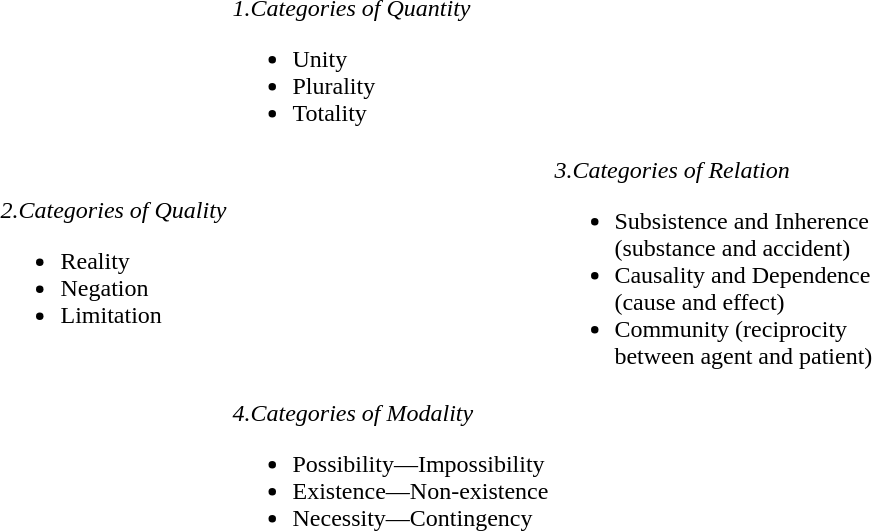<table style="margin: auto;">
<tr>
<td></td>
<td><em>1.Categories of Quantity</em><br><ul><li>Unity</li><li>Plurality</li><li>Totality</li></ul></td>
<td></td>
</tr>
<tr>
<td><em>2.Categories of Quality</em><br><ul><li>Reality</li><li>Negation</li><li>Limitation</li></ul></td>
<td></td>
<td width=250><em>3.Categories of Relation</em><br><ul><li>Subsistence and Inherence (substance and accident)</li><li>Causality and Dependence (cause and effect)</li><li>Community (reciprocity between agent and patient)</li></ul></td>
</tr>
<tr>
<td></td>
<td><em>4.Categories of Modality</em><br><ul><li>Possibility—Impossibility</li><li>Existence—Non-existence</li><li>Necessity—Contingency</li></ul></td>
</tr>
</table>
